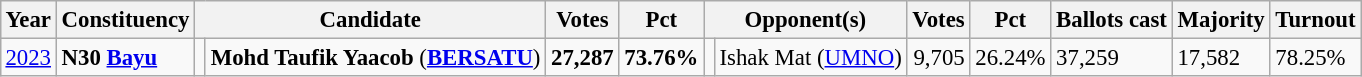<table class="wikitable" style="margin:0.5em ; font-size:95%">
<tr>
<th>Year</th>
<th>Constituency</th>
<th colspan=2>Candidate</th>
<th>Votes</th>
<th>Pct</th>
<th colspan=2>Opponent(s)</th>
<th>Votes</th>
<th>Pct</th>
<th>Ballots cast</th>
<th>Majority</th>
<th>Turnout</th>
</tr>
<tr>
<td><a href='#'>2023</a></td>
<td><strong>N30 <a href='#'>Bayu</a></strong></td>
<td bgcolor=></td>
<td><strong>Mohd Taufik Yaacob</strong> (<a href='#'><strong>BERSATU</strong></a>)</td>
<td align=right><strong>27,287</strong></td>
<td><strong>73.76%</strong></td>
<td></td>
<td>Ishak Mat (<a href='#'>UMNO</a>)</td>
<td align=right>9,705</td>
<td>26.24%</td>
<td>37,259</td>
<td>17,582</td>
<td>78.25%</td>
</tr>
</table>
